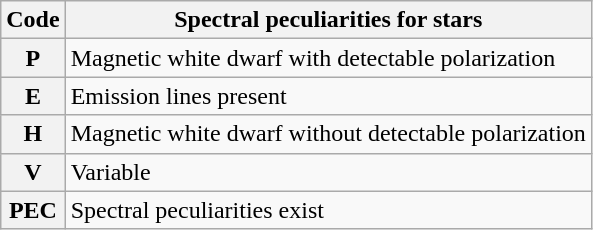<table class="wikitable">
<tr>
<th>Code</th>
<th>Spectral peculiarities for stars</th>
</tr>
<tr>
<th>P</th>
<td>Magnetic white dwarf with detectable polarization</td>
</tr>
<tr>
<th>E</th>
<td>Emission lines present</td>
</tr>
<tr>
<th>H</th>
<td>Magnetic white dwarf without detectable polarization</td>
</tr>
<tr>
<th>V</th>
<td>Variable</td>
</tr>
<tr>
<th>PEC</th>
<td>Spectral peculiarities exist</td>
</tr>
</table>
